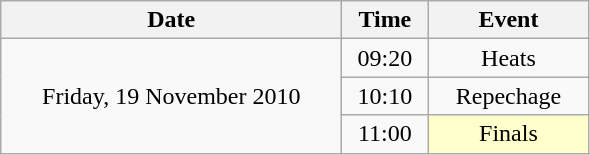<table class = "wikitable" style="text-align:center;">
<tr>
<th width=220>Date</th>
<th width=50>Time</th>
<th width=100>Event</th>
</tr>
<tr>
<td rowspan=3>Friday, 19 November 2010</td>
<td>09:20</td>
<td>Heats</td>
</tr>
<tr>
<td>10:10</td>
<td>Repechage</td>
</tr>
<tr>
<td>11:00</td>
<td style="background:#ffffcc;">Finals</td>
</tr>
</table>
